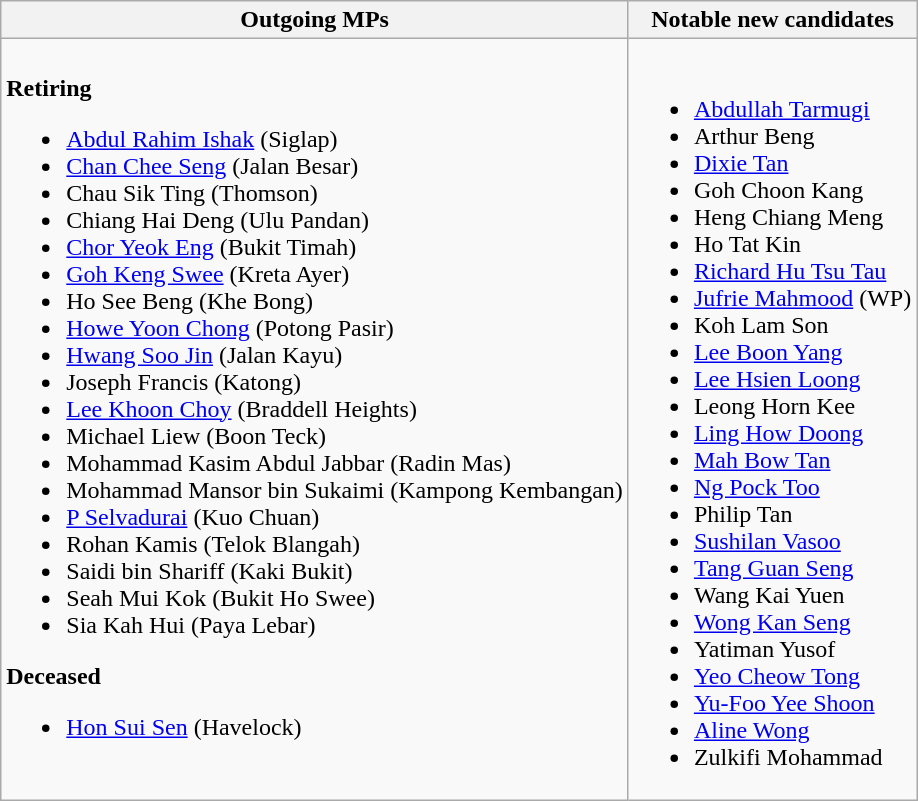<table class="wikitable">
<tr>
<th>Outgoing MPs</th>
<th>Notable new candidates</th>
</tr>
<tr>
<td><strong>Retiring</strong><br><ul><li><a href='#'>Abdul Rahim Ishak</a> (Siglap)</li><li><a href='#'>Chan Chee Seng</a> (Jalan Besar)</li><li>Chau Sik Ting (Thomson)</li><li>Chiang Hai Deng (Ulu Pandan)</li><li><a href='#'>Chor Yeok Eng</a> (Bukit Timah)</li><li><a href='#'>Goh Keng Swee</a> (Kreta Ayer)</li><li>Ho See Beng (Khe Bong)</li><li><a href='#'>Howe Yoon Chong</a> (Potong Pasir)</li><li><a href='#'>Hwang Soo Jin</a> (Jalan Kayu)</li><li>Joseph Francis (Katong)</li><li><a href='#'>Lee Khoon Choy</a> (Braddell Heights)</li><li>Michael Liew (Boon Teck)</li><li>Mohammad Kasim Abdul Jabbar (Radin Mas)</li><li>Mohammad Mansor bin Sukaimi (Kampong Kembangan)</li><li><a href='#'>P Selvadurai</a> (Kuo Chuan)</li><li>Rohan Kamis (Telok Blangah)</li><li>Saidi bin Shariff (Kaki Bukit)</li><li>Seah Mui Kok (Bukit Ho Swee)</li><li>Sia Kah Hui (Paya Lebar)</li></ul><strong>Deceased</strong><ul><li><a href='#'>Hon Sui Sen</a> (Havelock)</li></ul></td>
<td><br><ul><li><a href='#'>Abdullah Tarmugi</a></li><li>Arthur Beng</li><li><a href='#'>Dixie Tan</a></li><li>Goh Choon Kang</li><li>Heng Chiang Meng</li><li>Ho Tat Kin</li><li><a href='#'>Richard Hu Tsu Tau</a></li><li><a href='#'>Jufrie Mahmood</a> (WP)</li><li>Koh Lam Son</li><li><a href='#'>Lee Boon Yang</a></li><li><a href='#'>Lee Hsien Loong</a></li><li>Leong Horn Kee</li><li><a href='#'>Ling How Doong</a></li><li><a href='#'>Mah Bow Tan</a></li><li><a href='#'>Ng Pock Too</a></li><li>Philip Tan</li><li><a href='#'>Sushilan Vasoo</a></li><li><a href='#'>Tang Guan Seng</a></li><li>Wang Kai Yuen</li><li><a href='#'>Wong Kan Seng</a></li><li>Yatiman Yusof</li><li><a href='#'>Yeo Cheow Tong</a></li><li><a href='#'>Yu-Foo Yee Shoon</a></li><li><a href='#'>Aline Wong</a></li><li>Zulkifi Mohammad</li></ul></td>
</tr>
</table>
